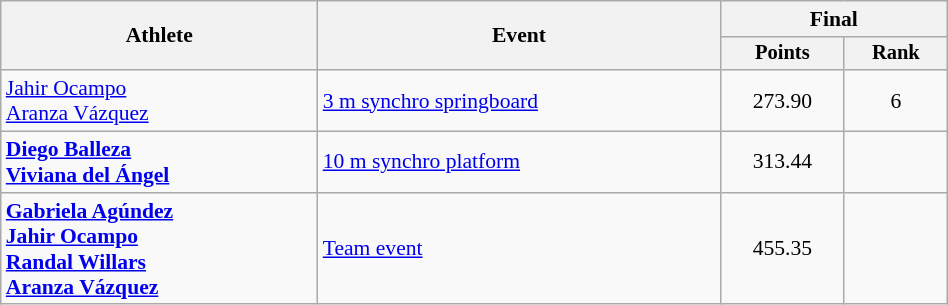<table class=wikitable style="font-size:90%; width:50%;">
<tr>
<th rowspan="2">Athlete</th>
<th rowspan="2">Event</th>
<th colspan="2">Final</th>
</tr>
<tr style="font-size:95%">
<th>Points</th>
<th>Rank</th>
</tr>
<tr align=center>
<td align=left><a href='#'>Jahir Ocampo</a><br> <a href='#'>Aranza Vázquez</a></td>
<td align=left><a href='#'>3 m synchro springboard</a></td>
<td>273.90</td>
<td>6</td>
</tr>
<tr align=center>
<td align=left><strong><a href='#'>Diego Balleza</a><br> <a href='#'>Viviana del Ángel</a></strong></td>
<td align=left><a href='#'>10 m synchro platform</a></td>
<td>313.44</td>
<td></td>
</tr>
<tr align=center>
<td align=left><strong><a href='#'>Gabriela Agúndez</a><br> <a href='#'>Jahir Ocampo</a><br> <a href='#'>Randal Willars</a><br> <a href='#'>Aranza Vázquez</a></strong></td>
<td align=left><a href='#'>Team event</a></td>
<td>455.35</td>
<td></td>
</tr>
</table>
